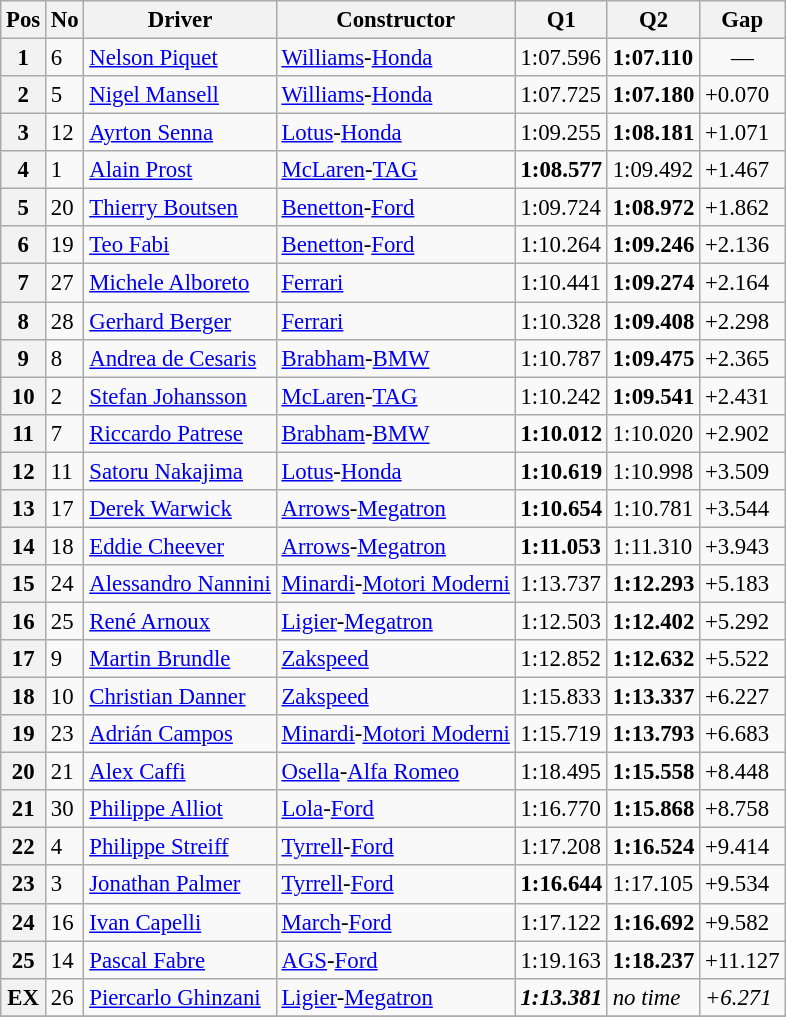<table class="wikitable sortable" style="font-size: 95%;">
<tr>
<th>Pos</th>
<th>No</th>
<th>Driver</th>
<th>Constructor</th>
<th>Q1</th>
<th>Q2</th>
<th>Gap</th>
</tr>
<tr>
<th>1</th>
<td>6</td>
<td> <a href='#'>Nelson Piquet</a></td>
<td><a href='#'>Williams</a>-<a href='#'>Honda</a></td>
<td>1:07.596</td>
<td><strong>1:07.110</strong></td>
<td align="center">—</td>
</tr>
<tr>
<th>2</th>
<td>5</td>
<td> <a href='#'>Nigel Mansell</a></td>
<td><a href='#'>Williams</a>-<a href='#'>Honda</a></td>
<td>1:07.725</td>
<td><strong>1:07.180</strong></td>
<td>+0.070</td>
</tr>
<tr>
<th>3</th>
<td>12</td>
<td> <a href='#'>Ayrton Senna</a></td>
<td><a href='#'>Lotus</a>-<a href='#'>Honda</a></td>
<td>1:09.255</td>
<td><strong>1:08.181</strong></td>
<td>+1.071</td>
</tr>
<tr>
<th>4</th>
<td>1</td>
<td> <a href='#'>Alain Prost</a></td>
<td><a href='#'>McLaren</a>-<a href='#'>TAG</a></td>
<td><strong>1:08.577</strong></td>
<td>1:09.492</td>
<td>+1.467</td>
</tr>
<tr>
<th>5</th>
<td>20</td>
<td> <a href='#'>Thierry Boutsen</a></td>
<td><a href='#'>Benetton</a>-<a href='#'>Ford</a></td>
<td>1:09.724</td>
<td><strong>1:08.972</strong></td>
<td>+1.862</td>
</tr>
<tr>
<th>6</th>
<td>19</td>
<td> <a href='#'>Teo Fabi</a></td>
<td><a href='#'>Benetton</a>-<a href='#'>Ford</a></td>
<td>1:10.264</td>
<td><strong>1:09.246</strong></td>
<td>+2.136</td>
</tr>
<tr>
<th>7</th>
<td>27</td>
<td> <a href='#'>Michele Alboreto</a></td>
<td><a href='#'>Ferrari</a></td>
<td>1:10.441</td>
<td><strong>1:09.274</strong></td>
<td>+2.164</td>
</tr>
<tr>
<th>8</th>
<td>28</td>
<td> <a href='#'>Gerhard Berger</a></td>
<td><a href='#'>Ferrari</a></td>
<td>1:10.328</td>
<td><strong>1:09.408</strong></td>
<td>+2.298</td>
</tr>
<tr>
<th>9</th>
<td>8</td>
<td> <a href='#'>Andrea de Cesaris</a></td>
<td><a href='#'>Brabham</a>-<a href='#'>BMW</a></td>
<td>1:10.787</td>
<td><strong>1:09.475</strong></td>
<td>+2.365</td>
</tr>
<tr>
<th>10</th>
<td>2</td>
<td> <a href='#'>Stefan Johansson</a></td>
<td><a href='#'>McLaren</a>-<a href='#'>TAG</a></td>
<td>1:10.242</td>
<td><strong>1:09.541</strong></td>
<td>+2.431</td>
</tr>
<tr>
<th>11</th>
<td>7</td>
<td> <a href='#'>Riccardo Patrese</a></td>
<td><a href='#'>Brabham</a>-<a href='#'>BMW</a></td>
<td><strong>1:10.012</strong></td>
<td>1:10.020</td>
<td>+2.902</td>
</tr>
<tr>
<th>12</th>
<td>11</td>
<td> <a href='#'>Satoru Nakajima</a></td>
<td><a href='#'>Lotus</a>-<a href='#'>Honda</a></td>
<td><strong>1:10.619</strong></td>
<td>1:10.998</td>
<td>+3.509</td>
</tr>
<tr>
<th>13</th>
<td>17</td>
<td> <a href='#'>Derek Warwick</a></td>
<td><a href='#'>Arrows</a>-<a href='#'>Megatron</a></td>
<td><strong>1:10.654</strong></td>
<td>1:10.781</td>
<td>+3.544</td>
</tr>
<tr>
<th>14</th>
<td>18</td>
<td> <a href='#'>Eddie Cheever</a></td>
<td><a href='#'>Arrows</a>-<a href='#'>Megatron</a></td>
<td><strong>1:11.053</strong></td>
<td>1:11.310</td>
<td>+3.943</td>
</tr>
<tr>
<th>15</th>
<td>24</td>
<td> <a href='#'>Alessandro Nannini</a></td>
<td><a href='#'>Minardi</a>-<a href='#'>Motori Moderni</a></td>
<td>1:13.737</td>
<td><strong>1:12.293</strong></td>
<td>+5.183</td>
</tr>
<tr>
<th>16</th>
<td>25</td>
<td> <a href='#'>René Arnoux</a></td>
<td><a href='#'>Ligier</a>-<a href='#'>Megatron</a></td>
<td>1:12.503</td>
<td><strong>1:12.402</strong></td>
<td>+5.292</td>
</tr>
<tr>
<th>17</th>
<td>9</td>
<td> <a href='#'>Martin Brundle</a></td>
<td><a href='#'>Zakspeed</a></td>
<td>1:12.852</td>
<td><strong>1:12.632</strong></td>
<td>+5.522</td>
</tr>
<tr>
<th>18</th>
<td>10</td>
<td> <a href='#'>Christian Danner</a></td>
<td><a href='#'>Zakspeed</a></td>
<td>1:15.833</td>
<td><strong>1:13.337</strong></td>
<td>+6.227</td>
</tr>
<tr>
<th>19</th>
<td>23</td>
<td> <a href='#'>Adrián Campos</a></td>
<td><a href='#'>Minardi</a>-<a href='#'>Motori Moderni</a></td>
<td>1:15.719</td>
<td><strong>1:13.793</strong></td>
<td>+6.683</td>
</tr>
<tr>
<th>20</th>
<td>21</td>
<td> <a href='#'>Alex Caffi</a></td>
<td><a href='#'>Osella</a>-<a href='#'>Alfa Romeo</a></td>
<td>1:18.495</td>
<td><strong>1:15.558</strong></td>
<td>+8.448</td>
</tr>
<tr>
<th>21</th>
<td>30</td>
<td> <a href='#'>Philippe Alliot</a></td>
<td><a href='#'>Lola</a>-<a href='#'>Ford</a></td>
<td>1:16.770</td>
<td><strong>1:15.868</strong></td>
<td>+8.758</td>
</tr>
<tr>
<th>22</th>
<td>4</td>
<td> <a href='#'>Philippe Streiff</a></td>
<td><a href='#'>Tyrrell</a>-<a href='#'>Ford</a></td>
<td>1:17.208</td>
<td><strong>1:16.524</strong></td>
<td>+9.414</td>
</tr>
<tr>
<th>23</th>
<td>3</td>
<td> <a href='#'>Jonathan Palmer</a></td>
<td><a href='#'>Tyrrell</a>-<a href='#'>Ford</a></td>
<td><strong>1:16.644</strong></td>
<td>1:17.105</td>
<td>+9.534</td>
</tr>
<tr>
<th>24</th>
<td>16</td>
<td> <a href='#'>Ivan Capelli</a></td>
<td><a href='#'>March</a>-<a href='#'>Ford</a></td>
<td>1:17.122</td>
<td><strong>1:16.692</strong></td>
<td>+9.582</td>
</tr>
<tr>
<th>25</th>
<td>14</td>
<td> <a href='#'>Pascal Fabre</a></td>
<td><a href='#'>AGS</a>-<a href='#'>Ford</a></td>
<td>1:19.163</td>
<td><strong>1:18.237</strong></td>
<td>+11.127</td>
</tr>
<tr>
<th>EX</th>
<td>26</td>
<td> <a href='#'>Piercarlo Ghinzani</a></td>
<td><a href='#'>Ligier</a>-<a href='#'>Megatron</a></td>
<td><strong><em>1:13.381</em></strong></td>
<td><em>no time</em></td>
<td><em>+6.271</em></td>
</tr>
<tr>
</tr>
</table>
